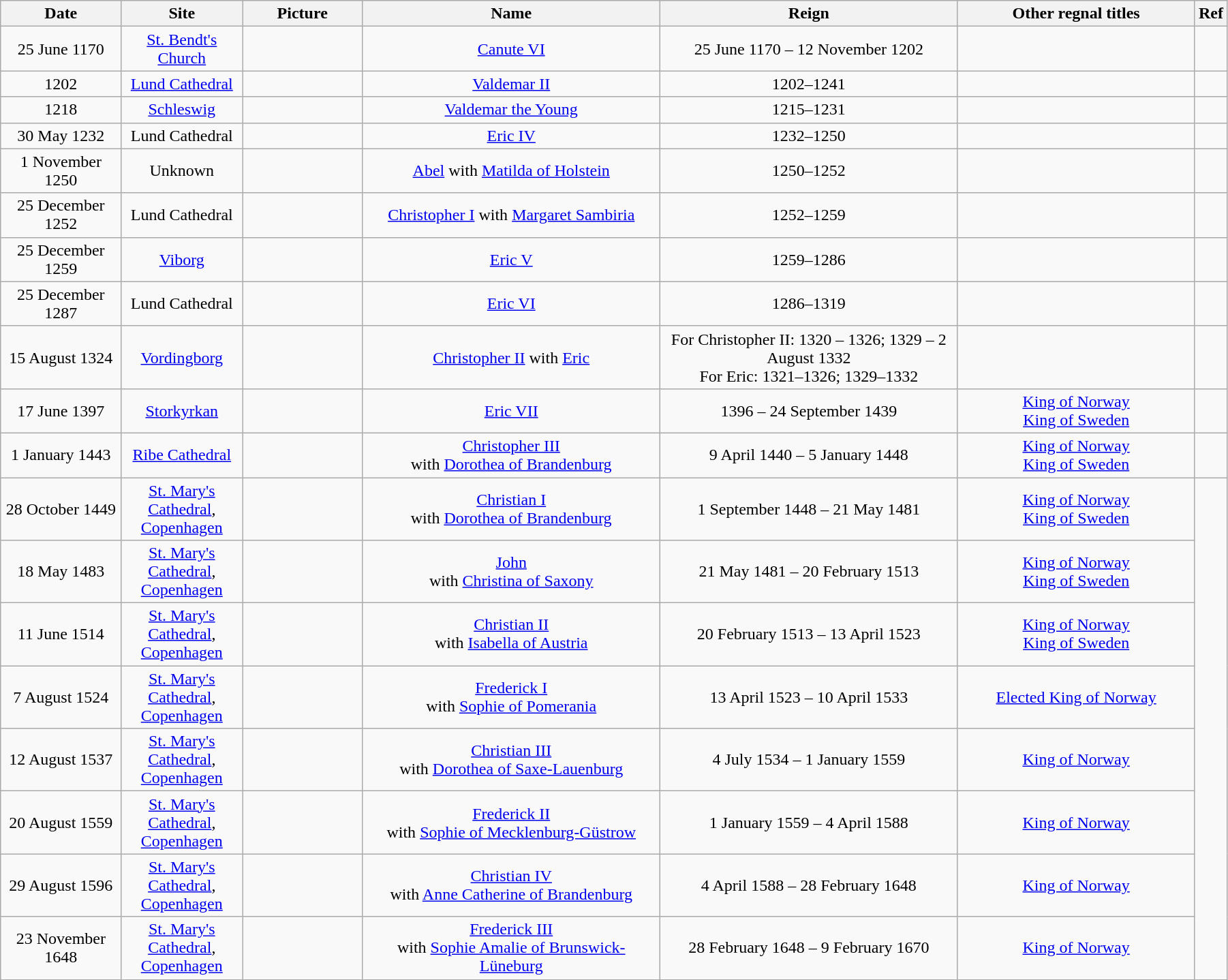<table width=95% class="wikitable">
<tr>
<th width=10%>Date</th>
<th width=10%>Site</th>
<th width=10%>Picture</th>
<th width=25%>Name</th>
<th width=25%>Reign</th>
<th width=20%>Other regnal titles</th>
<th width=5%>Ref</th>
</tr>
<tr>
<td align="center">25 June 1170</td>
<td align="center"><a href='#'>St. Bendt's Church</a></td>
<td align="center"></td>
<td align="center"><a href='#'>Canute VI</a></td>
<td align="center">25 June 1170 – 12 November 1202</td>
<td align="center"></td>
<td align="center"></td>
</tr>
<tr>
<td align="center">1202</td>
<td align="center"><a href='#'>Lund Cathedral</a></td>
<td align="center"></td>
<td align="center"><a href='#'>Valdemar II</a></td>
<td align="center">1202–1241</td>
<td align="center"></td>
<td align="center"></td>
</tr>
<tr>
<td align="center">1218</td>
<td align="center"><a href='#'>Schleswig</a></td>
<td align="center"></td>
<td align="center"><a href='#'>Valdemar the Young</a></td>
<td align="center">1215–1231</td>
<td align="center"></td>
<td align="center"></td>
</tr>
<tr>
<td align="center">30 May 1232</td>
<td align="center">Lund Cathedral</td>
<td align="center"></td>
<td align="center"><a href='#'>Eric IV</a></td>
<td align="center">1232–1250</td>
<td align="center"></td>
<td align="center"></td>
</tr>
<tr>
<td align="center">1 November 1250</td>
<td align="center">Unknown</td>
<td align="center"></td>
<td align="center"><a href='#'>Abel</a> with <a href='#'>Matilda of Holstein</a></td>
<td align="center">1250–1252</td>
<td align="center"></td>
<td align="center"></td>
</tr>
<tr>
<td align="center">25 December 1252</td>
<td align="center">Lund Cathedral</td>
<td align="center"></td>
<td align="center"><a href='#'>Christopher I</a> with <a href='#'>Margaret Sambiria</a></td>
<td align="center">1252–1259</td>
<td align="center"></td>
<td align="center"></td>
</tr>
<tr>
<td align="center">25 December 1259</td>
<td align="center"><a href='#'>Viborg</a></td>
<td align="center"></td>
<td align="center"><a href='#'>Eric V</a></td>
<td align="center">1259–1286</td>
<td align="center"></td>
<td align="center"></td>
</tr>
<tr>
<td align="center">25 December 1287</td>
<td align="center">Lund Cathedral</td>
<td align="center"></td>
<td align="center"><a href='#'>Eric VI</a></td>
<td align="center">1286–1319</td>
<td align="center"></td>
<td align="center"></td>
</tr>
<tr>
<td align="center">15 August 1324</td>
<td align="center"><a href='#'>Vordingborg</a></td>
<td align="center"></td>
<td align="center"><a href='#'>Christopher II</a> with <a href='#'>Eric</a></td>
<td align="center">For Christopher II: 1320 – 1326; 1329 – 2 August 1332 <br>For Eric: 1321–1326; 1329–1332</td>
<td align="center"></td>
<td align="center"></td>
</tr>
<tr>
<td align="center">17 June 1397</td>
<td align="center"><a href='#'>Storkyrkan</a></td>
<td align="center"></td>
<td align="center"><a href='#'>Eric VII</a></td>
<td align="center">1396 – 24 September 1439</td>
<td align="center"><a href='#'>King of Norway</a><br><a href='#'>King of Sweden</a></td>
<td align="center"></td>
</tr>
<tr>
<td align="center">1 January 1443</td>
<td align="center"><a href='#'>Ribe Cathedral</a></td>
<td align="center"></td>
<td align="center"><a href='#'>Christopher III</a><br>with <a href='#'>Dorothea of Brandenburg</a></td>
<td align="center">9 April 1440 – 5 January 1448</td>
<td align="center"><a href='#'>King of Norway</a><br><a href='#'>King of Sweden</a></td>
<td align="center"></td>
</tr>
<tr>
<td align="center">28 October 1449</td>
<td align="center"><a href='#'>St. Mary's Cathedral</a>, <a href='#'>Copenhagen</a></td>
<td align="center"></td>
<td align="center"><a href='#'>Christian I</a><br>with <a href='#'>Dorothea of Brandenburg</a></td>
<td align="center">1 September 1448 – 21 May 1481</td>
<td align="center"><a href='#'>King of Norway</a><br><a href='#'>King of Sweden</a></td>
</tr>
<tr>
<td align="center">18 May 1483</td>
<td align="center"><a href='#'>St. Mary's Cathedral</a>, <a href='#'>Copenhagen</a></td>
<td align="center"></td>
<td align="center"><a href='#'>John</a><br>with <a href='#'>Christina of Saxony</a></td>
<td align="center">21 May 1481 – 20 February 1513</td>
<td align="center"><a href='#'>King of Norway</a><br><a href='#'>King of Sweden</a></td>
</tr>
<tr>
<td align="center">11 June 1514</td>
<td align="center"><a href='#'>St. Mary's Cathedral</a>, <a href='#'>Copenhagen</a></td>
<td align="center"></td>
<td align="center"><a href='#'>Christian II</a><br>with <a href='#'>Isabella of Austria</a></td>
<td align="center">20 February 1513 – 13 April 1523</td>
<td align="center"><a href='#'>King of Norway</a><br><a href='#'>King of Sweden</a></td>
</tr>
<tr>
<td align="center">7 August 1524</td>
<td align="center"><a href='#'>St. Mary's Cathedral</a>, <a href='#'>Copenhagen</a></td>
<td align="center"></td>
<td align="center"><a href='#'>Frederick I</a><br>with <a href='#'>Sophie of Pomerania</a></td>
<td align="center">13 April 1523 – 10 April 1533</td>
<td align="center"><a href='#'>Elected King of Norway</a></td>
</tr>
<tr>
<td align="center">12 August 1537</td>
<td align="center"><a href='#'>St. Mary's Cathedral</a>, <a href='#'>Copenhagen</a></td>
<td align="center"></td>
<td align="center"><a href='#'>Christian III</a><br>with <a href='#'>Dorothea of Saxe-Lauenburg</a></td>
<td align="center">4 July 1534 – 1 January 1559</td>
<td align="center"><a href='#'>King of Norway</a></td>
</tr>
<tr>
<td align="center">20 August 1559</td>
<td align="center"><a href='#'>St. Mary's Cathedral</a>, <a href='#'>Copenhagen</a></td>
<td align="center"></td>
<td align="center"><a href='#'>Frederick II</a><br>with <a href='#'>Sophie of Mecklenburg-Güstrow</a></td>
<td align="center">1 January 1559 – 4 April 1588</td>
<td align="center"><a href='#'>King of Norway</a></td>
</tr>
<tr>
<td align="center">29 August 1596</td>
<td align="center"><a href='#'>St. Mary's Cathedral</a>, <a href='#'>Copenhagen</a></td>
<td align="center"></td>
<td align="center"><a href='#'>Christian IV</a><br>with <a href='#'>Anne Catherine of Brandenburg</a></td>
<td align="center">4 April 1588 – 28 February 1648</td>
<td align="center"><a href='#'>King of Norway</a></td>
</tr>
<tr>
<td align="center">23 November 1648</td>
<td align="center"><a href='#'>St. Mary's Cathedral</a>, <a href='#'>Copenhagen</a></td>
<td align="center"></td>
<td align="center"><a href='#'>Frederick III</a><br>with <a href='#'>Sophie Amalie of Brunswick-Lüneburg</a></td>
<td align="center">28 February 1648 – 9 February 1670</td>
<td align="center"><a href='#'>King of Norway</a></td>
</tr>
</table>
